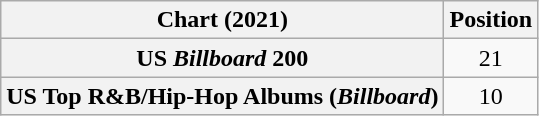<table class="wikitable sortable plainrowheaders" style="text-align:center">
<tr>
<th scope="col">Chart (2021)</th>
<th scope="col">Position</th>
</tr>
<tr>
<th scope="row">US <em>Billboard</em> 200</th>
<td>21</td>
</tr>
<tr>
<th scope="row">US Top R&B/Hip-Hop Albums (<em>Billboard</em>)</th>
<td>10</td>
</tr>
</table>
